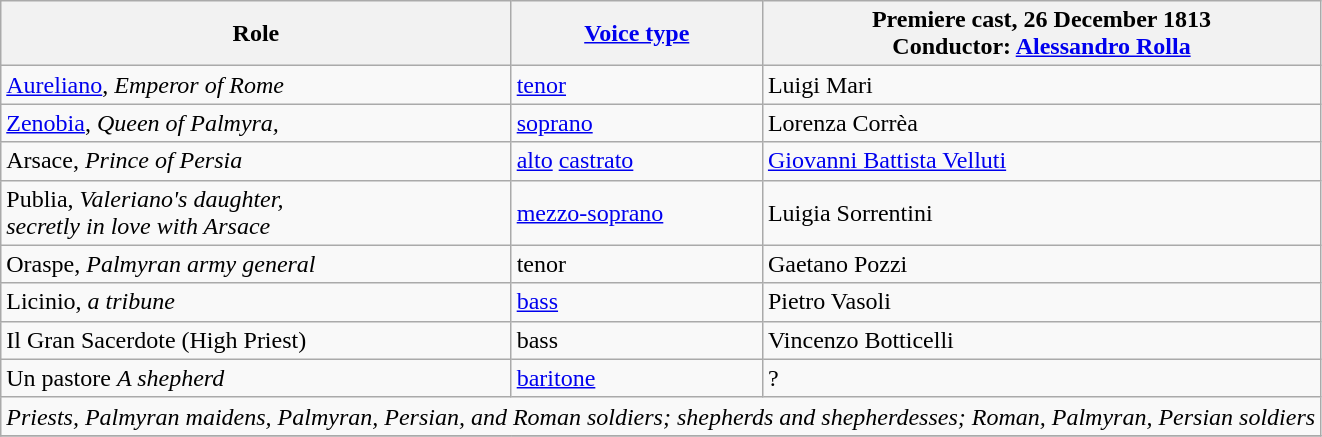<table class="wikitable">
<tr>
<th>Role</th>
<th><a href='#'>Voice type</a></th>
<th>Premiere cast, 26 December 1813<br>Conductor: <a href='#'>Alessandro Rolla</a></th>
</tr>
<tr>
<td><a href='#'>Aureliano</a>, <em>Emperor of Rome</em></td>
<td><a href='#'>tenor</a></td>
<td>Luigi Mari</td>
</tr>
<tr>
<td><a href='#'>Zenobia</a>, <em>Queen of Palmyra, </em></td>
<td><a href='#'>soprano</a></td>
<td>Lorenza Corrèa</td>
</tr>
<tr>
<td>Arsace, <em>Prince of Persia</em></td>
<td><a href='#'>alto</a> <a href='#'>castrato</a></td>
<td><a href='#'>Giovanni Battista Velluti</a></td>
</tr>
<tr>
<td>Publia, <em>Valeriano's daughter, <br>secretly in love with Arsace</em></td>
<td><a href='#'>mezzo-soprano</a></td>
<td>Luigia Sorrentini</td>
</tr>
<tr>
<td>Oraspe, <em>Palmyran army general</em></td>
<td>tenor</td>
<td>Gaetano Pozzi</td>
</tr>
<tr>
<td>Licinio, <em>a tribune</em></td>
<td><a href='#'>bass</a></td>
<td>Pietro Vasoli</td>
</tr>
<tr>
<td>Il Gran Sacerdote (High Priest)</td>
<td>bass</td>
<td>Vincenzo Botticelli</td>
</tr>
<tr>
<td>Un pastore <em>A shepherd</em></td>
<td><a href='#'>baritone</a></td>
<td>?</td>
</tr>
<tr>
<td colspan="3"><em>Priests, Palmyran maidens, Palmyran, Persian, and Roman soldiers; shepherds and shepherdesses; Roman, Palmyran, Persian soldiers</em></td>
</tr>
<tr>
</tr>
</table>
